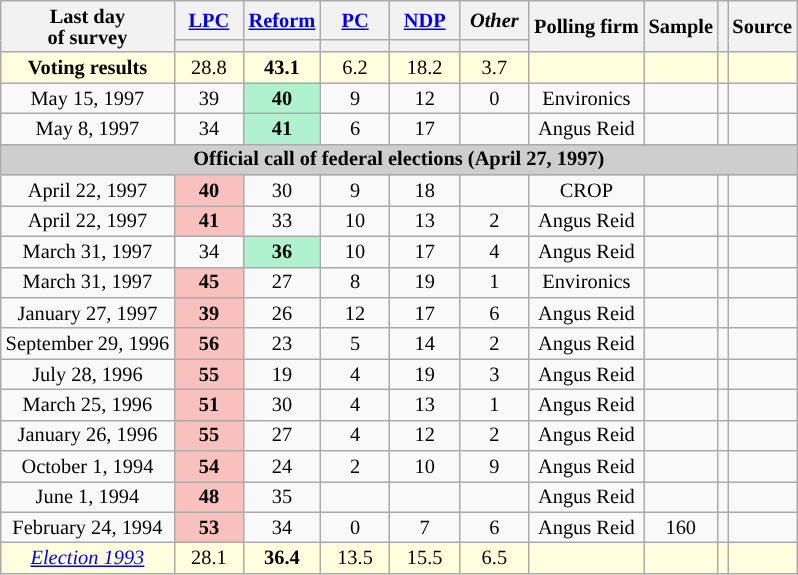<table class="wikitable mw-collapsible mw-collapsed" style="text-align:center;font-size:85%;line-height:14px;">
<tr>
<th rowspan="2">Last day <br>of survey</th>
<th class="unsortable" style="width:40px;"><a href='#'>LPC</a></th>
<th class="unsortable" style="width:40px;"><a href='#'>Reform</a></th>
<th class="unsortable" style="width:40px;"><a href='#'>PC</a></th>
<th class="unsortable" style="width:40px;"><a href='#'>NDP</a></th>
<th class="unsortable" style="width:40px;"><em>Other</em></th>
<th rowspan="2">Polling firm</th>
<th rowspan="2">Sample</th>
<th rowspan="2"></th>
<th rowspan="2">Source</th>
</tr>
<tr style="line-height:5px;">
<th style="background:"></th>
<th style="background:"></th>
<th style="background:"></th>
<th style="background:"></th>
<th style="background:"></th>
</tr>
<tr style="background:#ffd;">
<td><strong>Voting results</strong></td>
<td>28.8</td>
<td><strong>43.1</strong></td>
<td>6.2</td>
<td>18.2</td>
<td>3.7</td>
<td></td>
<td></td>
<td></td>
<td></td>
</tr>
<tr>
<td>May 15, 1997</td>
<td>39</td>
<td style="background:#B0F2CD"><strong>40</strong></td>
<td>9</td>
<td>12</td>
<td>0</td>
<td>Environics</td>
<td></td>
<td></td>
<td></td>
</tr>
<tr>
<td>May 8, 1997</td>
<td>34</td>
<td style="background:#B0F2CD"><strong>41</strong></td>
<td>6</td>
<td>17</td>
<td></td>
<td>Angus Reid</td>
<td></td>
<td></td>
<td></td>
</tr>
<tr>
<td colspan="11" align="center" style="background-color:#CECECE;"><strong>Official call of federal elections (April 27, 1997)</strong></td>
</tr>
<tr>
<td>April 22, 1997</td>
<td style="background:#F8C1BE"><strong>40</strong></td>
<td>30</td>
<td>9</td>
<td>18</td>
<td></td>
<td>CROP</td>
<td></td>
<td></td>
<td></td>
</tr>
<tr>
<td>April 22, 1997</td>
<td style="background:#F8C1BE"><strong>41</strong></td>
<td>33</td>
<td>10</td>
<td>13</td>
<td>2</td>
<td>Angus Reid</td>
<td></td>
<td></td>
<td></td>
</tr>
<tr>
<td>March 31, 1997</td>
<td>34</td>
<td style="background:#B0F2CD"><strong>36</strong></td>
<td>10</td>
<td>17</td>
<td>4</td>
<td>Angus Reid</td>
<td></td>
<td></td>
<td></td>
</tr>
<tr>
<td>March 31, 1997</td>
<td style="background:#F8C1BE"><strong>45</strong></td>
<td>27</td>
<td>8</td>
<td>19</td>
<td>1</td>
<td>Environics</td>
<td></td>
<td></td>
<td></td>
</tr>
<tr>
<td>January 27, 1997</td>
<td style="background:#F8C1BE"><strong>39</strong></td>
<td>26</td>
<td>12</td>
<td>17</td>
<td>6</td>
<td>Angus Reid</td>
<td></td>
<td></td>
<td></td>
</tr>
<tr>
<td>September 29, 1996</td>
<td style="background:#F8C1BE"><strong>56</strong></td>
<td>23</td>
<td>5</td>
<td>14</td>
<td>2</td>
<td>Angus Reid</td>
<td></td>
<td></td>
<td></td>
</tr>
<tr>
<td>July 28, 1996</td>
<td style="background:#F8C1BE"><strong>55</strong></td>
<td>19</td>
<td>4</td>
<td>19</td>
<td>3</td>
<td>Angus Reid</td>
<td></td>
<td></td>
<td></td>
</tr>
<tr>
<td>March 25, 1996</td>
<td style="background:#F8C1BE"><strong>51</strong></td>
<td>30</td>
<td>4</td>
<td>13</td>
<td>1</td>
<td>Angus Reid</td>
<td></td>
<td></td>
<td></td>
</tr>
<tr>
<td>January 26, 1996</td>
<td style="background:#F8C1BE"><strong>55</strong></td>
<td>27</td>
<td>4</td>
<td>12</td>
<td>2</td>
<td>Angus Reid</td>
<td></td>
<td></td>
<td></td>
</tr>
<tr>
<td>October 1, 1994</td>
<td style="background:#F8C1BE"><strong>54</strong></td>
<td>24</td>
<td>2</td>
<td>10</td>
<td>9</td>
<td>Angus Reid</td>
<td></td>
<td></td>
<td> </td>
</tr>
<tr>
<td>June 1, 1994</td>
<td style="background:#F8C1BE"><strong>48</strong></td>
<td>35</td>
<td></td>
<td></td>
<td></td>
<td>Angus Reid</td>
<td></td>
<td></td>
<td></td>
</tr>
<tr>
<td>February 24, 1994</td>
<td style="background:#F8C1BE"><strong>53</strong></td>
<td>34</td>
<td>0</td>
<td>7</td>
<td>6</td>
<td>Angus Reid</td>
<td>160</td>
<td></td>
<td> </td>
</tr>
<tr>
<td style="background:#ffd;"><em><a href='#'>Election 1993</a></em></td>
<td style="background:#ffd;">28.1</td>
<td style="background:#ffd;"><strong>36.4</strong></td>
<td style="background:#ffd;">13.5</td>
<td style="background:#ffd;">15.5</td>
<td style="background:#ffd;">6.5</td>
<td style="background:#ffd;"></td>
<td style="background:#ffd;"></td>
<td style="background:#ffd;"></td>
<td style="background:#ffd;"></td>
</tr>
</table>
